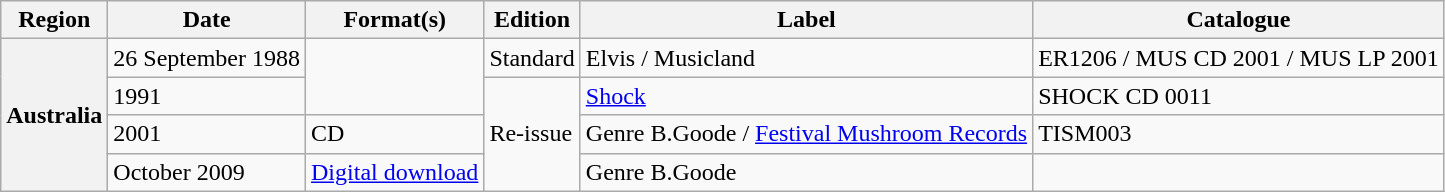<table class="wikitable plainrowheaders">
<tr>
<th scope="col">Region</th>
<th scope="col">Date</th>
<th scope="col">Format(s)</th>
<th scope="col">Edition</th>
<th scope="col">Label</th>
<th scope="col">Catalogue</th>
</tr>
<tr>
<th scope="row" rowspan="4">Australia</th>
<td>26 September 1988</td>
<td rowspan="2"></td>
<td>Standard</td>
<td>Elvis / Musicland</td>
<td>ER1206 / MUS CD 2001 / MUS LP 2001</td>
</tr>
<tr>
<td>1991</td>
<td rowspan="3">Re-issue</td>
<td><a href='#'>Shock</a></td>
<td>SHOCK CD 0011</td>
</tr>
<tr>
<td>2001</td>
<td>CD</td>
<td>Genre B.Goode / <a href='#'>Festival Mushroom Records </a></td>
<td>TISM003</td>
</tr>
<tr>
<td>October 2009</td>
<td><a href='#'>Digital download</a></td>
<td>Genre B.Goode</td>
<td></td>
</tr>
</table>
